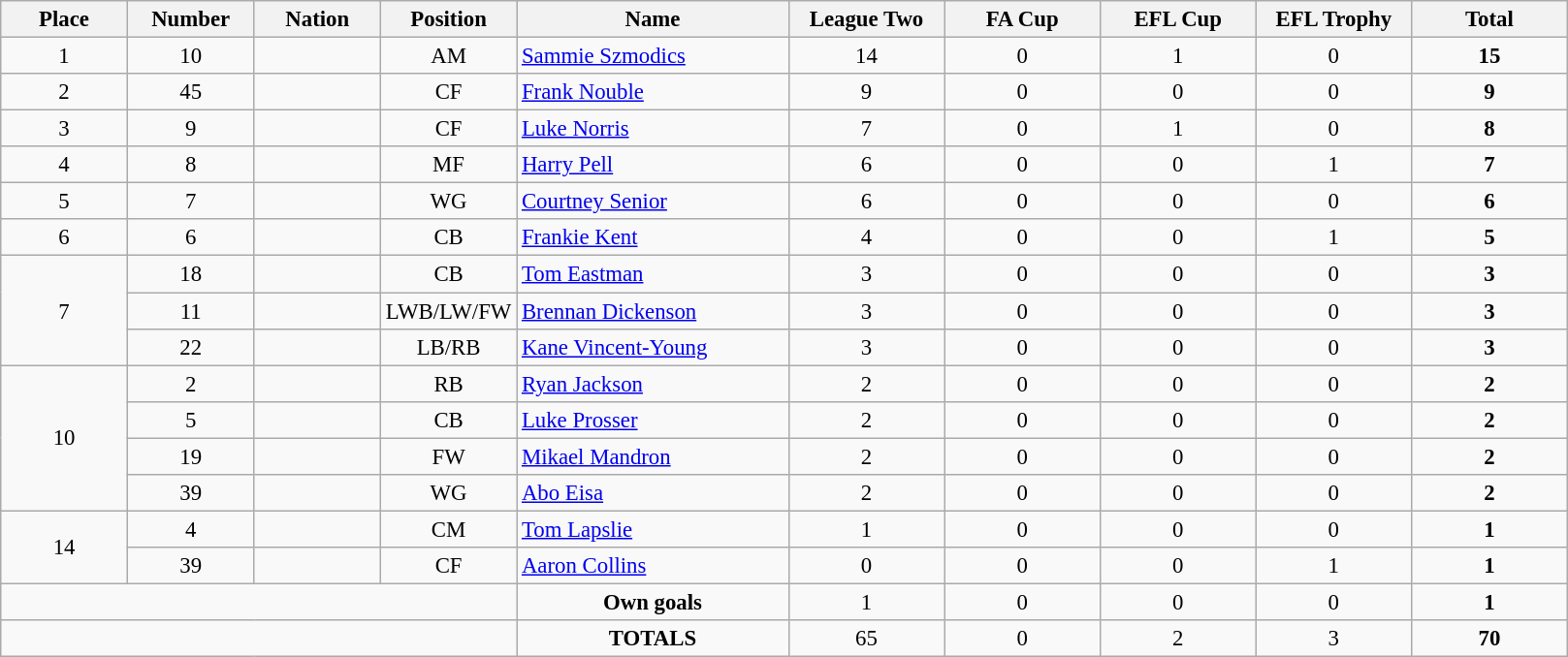<table class="wikitable" style="font-size: 95%; text-align: center;">
<tr>
<th width=80>Place</th>
<th width=80>Number</th>
<th width=80>Nation</th>
<th width=80>Position</th>
<th width=180>Name</th>
<th width=100>League Two</th>
<th width=100>FA Cup</th>
<th width=100>EFL Cup</th>
<th width=100>EFL Trophy</th>
<th width=100>Total</th>
</tr>
<tr>
<td>1</td>
<td>10</td>
<td></td>
<td>AM</td>
<td align="left"><a href='#'>Sammie Szmodics</a></td>
<td>14</td>
<td>0</td>
<td>1</td>
<td>0</td>
<td><strong>15</strong></td>
</tr>
<tr>
<td>2</td>
<td>45</td>
<td></td>
<td>CF</td>
<td align="left"><a href='#'>Frank Nouble</a></td>
<td>9</td>
<td>0</td>
<td>0</td>
<td>0</td>
<td><strong>9</strong></td>
</tr>
<tr>
<td>3</td>
<td>9</td>
<td></td>
<td>CF</td>
<td align="left"><a href='#'>Luke Norris</a></td>
<td>7</td>
<td>0</td>
<td>1</td>
<td>0</td>
<td><strong>8</strong></td>
</tr>
<tr>
<td>4</td>
<td>8</td>
<td></td>
<td>MF</td>
<td align="left"><a href='#'>Harry Pell</a></td>
<td>6</td>
<td>0</td>
<td>0</td>
<td>1</td>
<td><strong>7</strong></td>
</tr>
<tr>
<td>5</td>
<td>7</td>
<td></td>
<td>WG</td>
<td align="left"><a href='#'>Courtney Senior</a></td>
<td>6</td>
<td>0</td>
<td>0</td>
<td>0</td>
<td><strong>6</strong></td>
</tr>
<tr>
<td>6</td>
<td>6</td>
<td></td>
<td>CB</td>
<td align="left"><a href='#'>Frankie Kent</a></td>
<td>4</td>
<td>0</td>
<td>0</td>
<td>1</td>
<td><strong>5</strong></td>
</tr>
<tr>
<td rowspan=3>7</td>
<td>18</td>
<td></td>
<td>CB</td>
<td align="left"><a href='#'>Tom Eastman</a></td>
<td>3</td>
<td>0</td>
<td>0</td>
<td>0</td>
<td><strong>3</strong></td>
</tr>
<tr>
<td>11</td>
<td></td>
<td>LWB/LW/FW</td>
<td align="left"><a href='#'>Brennan Dickenson</a></td>
<td>3</td>
<td>0</td>
<td>0</td>
<td>0</td>
<td><strong>3</strong></td>
</tr>
<tr>
<td>22</td>
<td></td>
<td>LB/RB</td>
<td align="left"><a href='#'>Kane Vincent-Young</a></td>
<td>3</td>
<td>0</td>
<td>0</td>
<td>0</td>
<td><strong>3</strong></td>
</tr>
<tr>
<td rowspan=4>10</td>
<td>2</td>
<td></td>
<td>RB</td>
<td align="left"><a href='#'>Ryan Jackson</a></td>
<td>2</td>
<td>0</td>
<td>0</td>
<td>0</td>
<td><strong>2</strong></td>
</tr>
<tr>
<td>5</td>
<td></td>
<td>CB</td>
<td align="left"><a href='#'>Luke Prosser</a></td>
<td>2</td>
<td>0</td>
<td>0</td>
<td>0</td>
<td><strong>2</strong></td>
</tr>
<tr>
<td>19</td>
<td></td>
<td>FW</td>
<td align="left"><a href='#'>Mikael Mandron</a></td>
<td>2</td>
<td>0</td>
<td>0</td>
<td>0</td>
<td><strong>2</strong></td>
</tr>
<tr>
<td>39</td>
<td></td>
<td>WG</td>
<td align="left"><a href='#'>Abo Eisa</a></td>
<td>2</td>
<td>0</td>
<td>0</td>
<td>0</td>
<td><strong>2</strong></td>
</tr>
<tr>
<td rowspan=2>14</td>
<td>4</td>
<td></td>
<td>CM</td>
<td align="left"><a href='#'>Tom Lapslie</a></td>
<td>1</td>
<td>0</td>
<td>0</td>
<td>0</td>
<td><strong>1</strong></td>
</tr>
<tr>
<td>39</td>
<td></td>
<td>CF</td>
<td align="left"><a href='#'>Aaron Collins</a></td>
<td>0</td>
<td>0</td>
<td>0</td>
<td>1</td>
<td><strong>1</strong></td>
</tr>
<tr>
<td colspan="4"></td>
<td><strong>Own goals</strong></td>
<td>1</td>
<td>0</td>
<td>0</td>
<td>0</td>
<td><strong>1</strong></td>
</tr>
<tr>
<td colspan="4"></td>
<td><strong>TOTALS</strong></td>
<td>65</td>
<td>0</td>
<td>2</td>
<td>3</td>
<td><strong>70</strong></td>
</tr>
</table>
